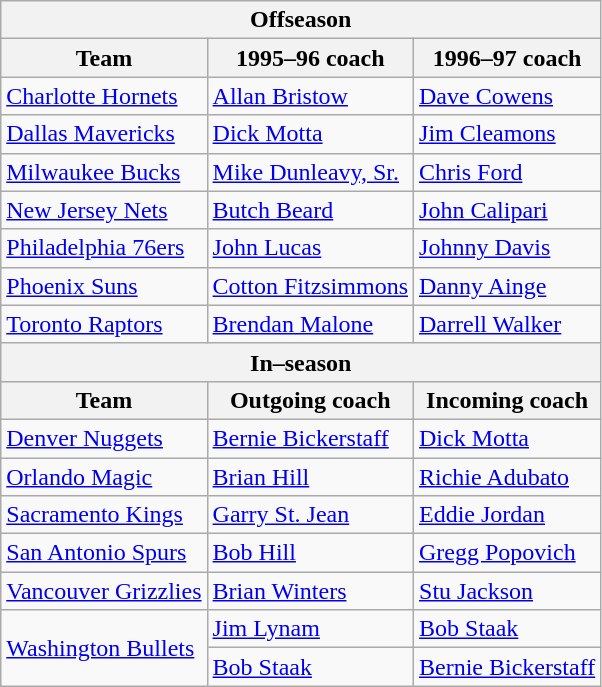<table class="wikitable">
<tr>
<th colspan="3">Offseason</th>
</tr>
<tr>
<th>Team</th>
<th>1995–96 coach</th>
<th>1996–97 coach</th>
</tr>
<tr>
<td><a href='#'>Charlotte Hornets</a></td>
<td><a href='#'>Allan Bristow</a></td>
<td><a href='#'>Dave Cowens</a></td>
</tr>
<tr>
<td><a href='#'>Dallas Mavericks</a></td>
<td><a href='#'>Dick Motta</a></td>
<td><a href='#'>Jim Cleamons</a></td>
</tr>
<tr>
<td><a href='#'>Milwaukee Bucks</a></td>
<td><a href='#'>Mike Dunleavy, Sr.</a></td>
<td><a href='#'>Chris Ford</a></td>
</tr>
<tr>
<td><a href='#'>New Jersey Nets</a></td>
<td><a href='#'>Butch Beard</a></td>
<td><a href='#'>John Calipari</a></td>
</tr>
<tr>
<td><a href='#'>Philadelphia 76ers</a></td>
<td><a href='#'>John Lucas</a></td>
<td><a href='#'>Johnny Davis</a></td>
</tr>
<tr>
<td><a href='#'>Phoenix Suns</a></td>
<td><a href='#'>Cotton Fitzsimmons</a></td>
<td><a href='#'>Danny Ainge</a></td>
</tr>
<tr>
<td><a href='#'>Toronto Raptors</a></td>
<td><a href='#'>Brendan Malone</a></td>
<td><a href='#'>Darrell Walker</a></td>
</tr>
<tr>
<th colspan="3">In–season</th>
</tr>
<tr>
<th>Team</th>
<th>Outgoing coach</th>
<th>Incoming coach</th>
</tr>
<tr>
<td><a href='#'>Denver Nuggets</a></td>
<td><a href='#'>Bernie Bickerstaff</a></td>
<td><a href='#'>Dick Motta</a></td>
</tr>
<tr>
<td><a href='#'>Orlando Magic</a></td>
<td><a href='#'>Brian Hill</a></td>
<td><a href='#'>Richie Adubato</a></td>
</tr>
<tr>
<td><a href='#'>Sacramento Kings</a></td>
<td><a href='#'>Garry St. Jean</a></td>
<td><a href='#'>Eddie Jordan</a></td>
</tr>
<tr>
<td><a href='#'>San Antonio Spurs</a></td>
<td><a href='#'>Bob Hill</a></td>
<td><a href='#'>Gregg Popovich</a></td>
</tr>
<tr>
<td><a href='#'>Vancouver Grizzlies</a></td>
<td><a href='#'>Brian Winters</a></td>
<td><a href='#'>Stu Jackson</a></td>
</tr>
<tr>
<td rowspan="2"><a href='#'>Washington Bullets</a></td>
<td><a href='#'>Jim Lynam</a></td>
<td><a href='#'>Bob Staak</a></td>
</tr>
<tr>
<td><a href='#'>Bob Staak</a></td>
<td><a href='#'>Bernie Bickerstaff</a></td>
</tr>
</table>
